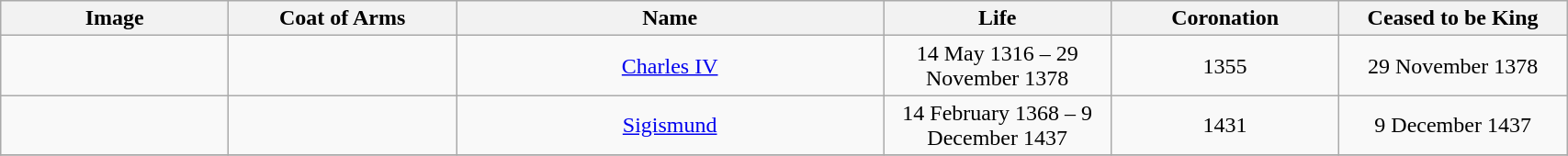<table width=90% class="wikitable">
<tr>
<th width=8%>Image</th>
<th width=8%>Coat of Arms</th>
<th width=15%>Name</th>
<th width=8%>Life</th>
<th width=8%>Coronation</th>
<th width=8%>Ceased to be King</th>
</tr>
<tr>
<td></td>
<td></td>
<td align="center"><a href='#'>Charles IV</a></td>
<td align="center">14 May 1316 – 29 November 1378</td>
<td align="center">1355</td>
<td align="center">29 November 1378</td>
</tr>
<tr>
<td></td>
<td></td>
<td align="center"><a href='#'>Sigismund</a></td>
<td align="center">14 February 1368 – 9 December 1437</td>
<td align="center">1431</td>
<td align="center">9 December 1437</td>
</tr>
<tr>
</tr>
</table>
